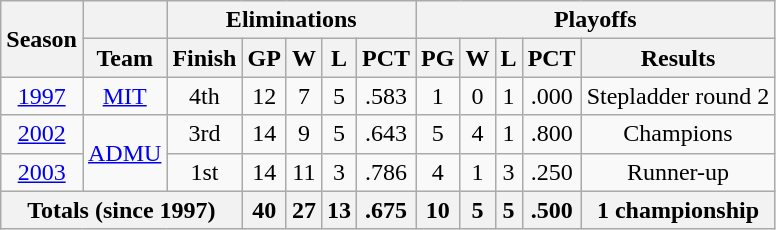<table class=wikitable style="text-align:center">
<tr>
<th rowspan=2>Season</th>
<th></th>
<th colspan="5">Eliminations</th>
<th colspan="5">Playoffs</th>
</tr>
<tr>
<th>Team</th>
<th>Finish</th>
<th>GP</th>
<th>W</th>
<th>L</th>
<th>PCT</th>
<th>PG</th>
<th>W</th>
<th>L</th>
<th>PCT</th>
<th>Results</th>
</tr>
<tr>
<td><a href='#'>1997</a></td>
<td><a href='#'>MIT</a></td>
<td>4th</td>
<td>12</td>
<td>7</td>
<td>5</td>
<td>.583</td>
<td>1</td>
<td>0</td>
<td>1</td>
<td>.000</td>
<td>Stepladder round 2</td>
</tr>
<tr>
<td><a href='#'>2002</a></td>
<td rowspan="2"><a href='#'>ADMU</a></td>
<td>3rd</td>
<td>14</td>
<td>9</td>
<td>5</td>
<td>.643</td>
<td>5</td>
<td>4</td>
<td>1</td>
<td>.800</td>
<td>Champions</td>
</tr>
<tr>
<td><a href='#'>2003</a></td>
<td>1st</td>
<td>14</td>
<td>11</td>
<td>3</td>
<td>.786</td>
<td>4</td>
<td>1</td>
<td>3</td>
<td>.250</td>
<td>Runner-up</td>
</tr>
<tr>
<th colspan="3">Totals (since 1997)</th>
<th>40</th>
<th>27</th>
<th>13</th>
<th>.675</th>
<th>10</th>
<th>5</th>
<th>5</th>
<th>.500</th>
<th>1 championship</th>
</tr>
</table>
